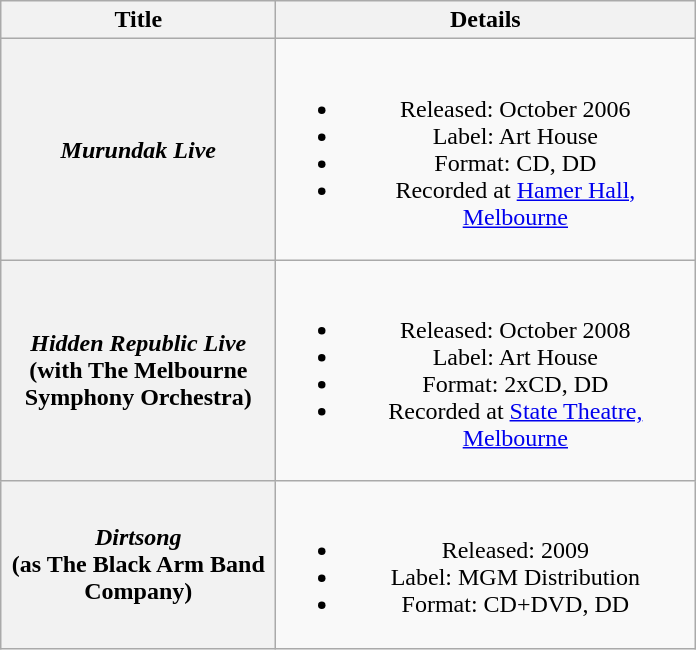<table class="wikitable plainrowheaders" style="text-align:center;" border="1">
<tr>
<th scope="col" style="width:11em;">Title</th>
<th scope="col" style="width:17em;">Details</th>
</tr>
<tr>
<th scope="row"><em>Murundak Live</em></th>
<td><br><ul><li>Released: October 2006</li><li>Label: Art House</li><li>Format: CD, DD</li><li>Recorded at <a href='#'>Hamer Hall, Melbourne</a></li></ul></td>
</tr>
<tr>
<th scope="row"><em>Hidden Republic Live</em> <br> (with The Melbourne Symphony Orchestra)</th>
<td><br><ul><li>Released: October 2008</li><li>Label: Art House</li><li>Format: 2xCD, DD</li><li>Recorded at <a href='#'>State Theatre, Melbourne</a></li></ul></td>
</tr>
<tr>
<th scope="row"><em>Dirtsong</em> <br> (as The Black Arm Band Company)</th>
<td><br><ul><li>Released: 2009</li><li>Label: MGM Distribution</li><li>Format: CD+DVD, DD</li></ul></td>
</tr>
</table>
